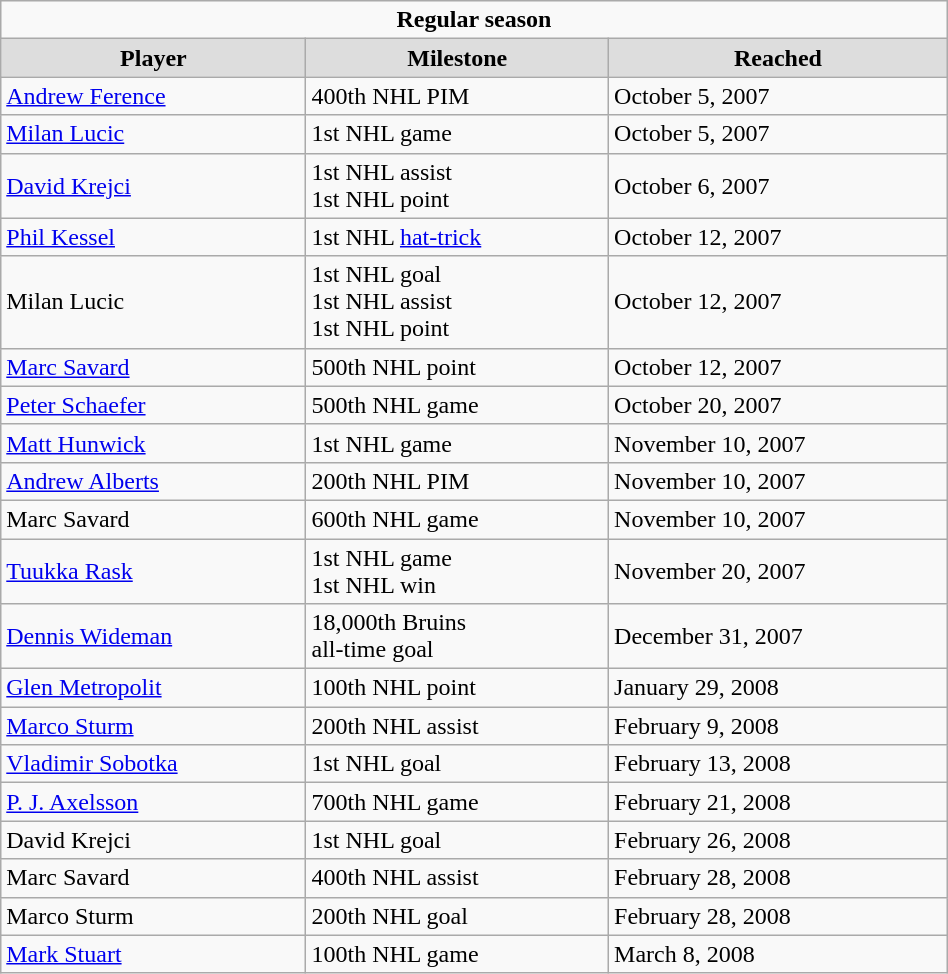<table class="wikitable" width="50%">
<tr>
<td colspan="10" align="center"><strong>Regular season</strong></td>
</tr>
<tr align="center"  bgcolor="#dddddd">
<td><strong>Player</strong></td>
<td><strong>Milestone</strong></td>
<td><strong>Reached</strong></td>
</tr>
<tr>
<td><a href='#'>Andrew Ference</a></td>
<td>400th NHL PIM</td>
<td>October 5, 2007</td>
</tr>
<tr>
<td><a href='#'>Milan Lucic</a></td>
<td>1st NHL game</td>
<td>October 5, 2007</td>
</tr>
<tr>
<td><a href='#'>David Krejci</a></td>
<td>1st NHL assist<br>1st NHL point</td>
<td>October 6, 2007</td>
</tr>
<tr>
<td><a href='#'>Phil Kessel</a></td>
<td>1st NHL <a href='#'>hat-trick</a></td>
<td>October 12, 2007</td>
</tr>
<tr>
<td>Milan Lucic</td>
<td>1st NHL goal<br>1st NHL assist<br>1st NHL point</td>
<td>October 12, 2007</td>
</tr>
<tr>
<td><a href='#'>Marc Savard</a></td>
<td>500th NHL point</td>
<td>October 12, 2007</td>
</tr>
<tr>
<td><a href='#'>Peter Schaefer</a></td>
<td>500th NHL game</td>
<td>October 20, 2007</td>
</tr>
<tr>
<td><a href='#'>Matt Hunwick</a></td>
<td>1st NHL game</td>
<td>November 10, 2007</td>
</tr>
<tr>
<td><a href='#'>Andrew Alberts</a></td>
<td>200th NHL PIM</td>
<td>November 10, 2007</td>
</tr>
<tr>
<td>Marc Savard</td>
<td>600th NHL game</td>
<td>November 10, 2007</td>
</tr>
<tr>
<td><a href='#'>Tuukka Rask</a></td>
<td>1st NHL game<br>1st NHL win</td>
<td>November 20, 2007</td>
</tr>
<tr>
<td><a href='#'>Dennis Wideman</a></td>
<td>18,000th Bruins<br>all-time goal</td>
<td>December 31, 2007</td>
</tr>
<tr>
<td><a href='#'>Glen Metropolit</a></td>
<td>100th NHL point</td>
<td>January 29, 2008</td>
</tr>
<tr>
<td><a href='#'>Marco Sturm</a></td>
<td>200th NHL assist</td>
<td>February 9, 2008</td>
</tr>
<tr>
<td><a href='#'>Vladimir Sobotka</a></td>
<td>1st NHL goal</td>
<td>February 13, 2008</td>
</tr>
<tr>
<td><a href='#'>P. J. Axelsson</a></td>
<td>700th NHL game</td>
<td>February 21, 2008</td>
</tr>
<tr>
<td>David Krejci</td>
<td>1st NHL goal</td>
<td>February 26, 2008</td>
</tr>
<tr>
<td>Marc Savard</td>
<td>400th NHL assist</td>
<td>February 28, 2008</td>
</tr>
<tr>
<td>Marco Sturm</td>
<td>200th NHL goal</td>
<td>February 28, 2008</td>
</tr>
<tr>
<td><a href='#'>Mark Stuart</a></td>
<td>100th NHL game</td>
<td>March 8, 2008</td>
</tr>
</table>
